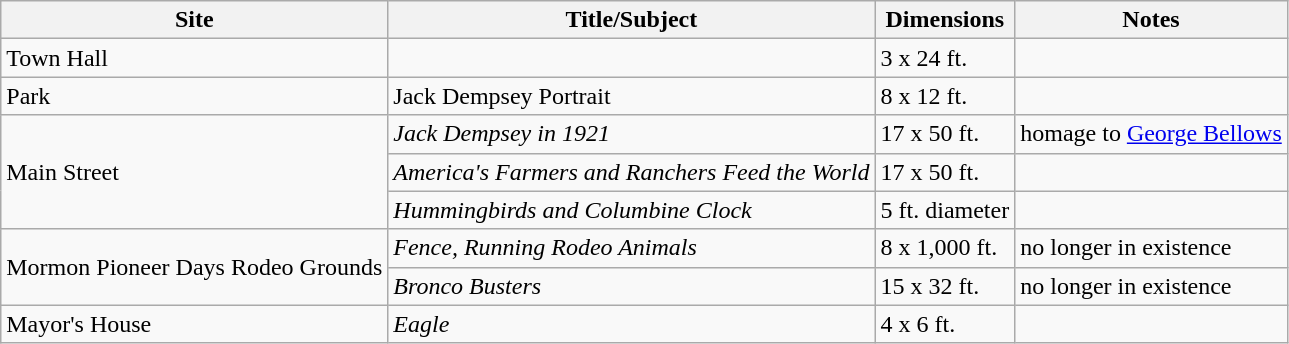<table class="wikitable">
<tr>
<th>Site</th>
<th>Title/Subject</th>
<th>Dimensions</th>
<th>Notes</th>
</tr>
<tr>
<td>Town Hall</td>
<td></td>
<td>3 x 24 ft.</td>
<td></td>
</tr>
<tr>
<td>Park</td>
<td>Jack Dempsey Portrait</td>
<td>8 x 12 ft.</td>
<td></td>
</tr>
<tr>
<td rowspan="3">Main Street</td>
<td><em>Jack Dempsey in 1921</em></td>
<td>17 x 50 ft.</td>
<td>homage to <a href='#'>George Bellows</a></td>
</tr>
<tr>
<td><em>America's Farmers and Ranchers Feed the World</em></td>
<td>17 x 50 ft.</td>
<td></td>
</tr>
<tr>
<td><em>Hummingbirds and Columbine Clock</em></td>
<td>5 ft. diameter</td>
<td></td>
</tr>
<tr>
<td rowspan="2">Mormon Pioneer Days Rodeo Grounds</td>
<td><em>Fence, Running Rodeo Animals</em></td>
<td>8 x 1,000 ft.</td>
<td>no longer in existence</td>
</tr>
<tr>
<td><em>Bronco Busters</em></td>
<td>15 x 32 ft.</td>
<td>no longer in existence</td>
</tr>
<tr>
<td>Mayor's House</td>
<td><em>Eagle</em></td>
<td>4 x 6 ft.</td>
<td></td>
</tr>
</table>
